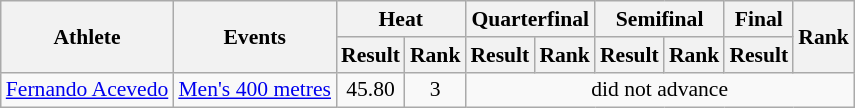<table class=wikitable style="font-size:90%">
<tr>
<th rowspan="2">Athlete</th>
<th rowspan="2">Events</th>
<th colspan="2">Heat</th>
<th colspan="2">Quarterfinal</th>
<th colspan="2">Semifinal</th>
<th>Final</th>
<th rowspan="2">Rank</th>
</tr>
<tr>
<th>Result</th>
<th>Rank</th>
<th>Result</th>
<th>Rank</th>
<th>Result</th>
<th>Rank</th>
<th>Result</th>
</tr>
<tr>
<td><a href='#'>Fernando Acevedo</a></td>
<td><a href='#'>Men's 400 metres</a></td>
<td align=center>45.80</td>
<td align=center>3</td>
<td align=center colspan=6>did not advance</td>
</tr>
</table>
